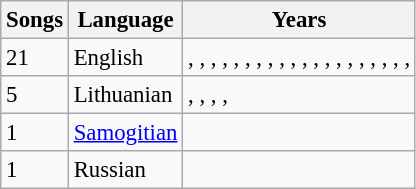<table class="wikitable" style="font-size:95%">
<tr>
<th>Songs</th>
<th>Language</th>
<th>Years</th>
</tr>
<tr>
<td>21</td>
<td>English</td>
<td>, , , , , , , , , , , , , , , , , , <s></s>, , </td>
</tr>
<tr>
<td>5</td>
<td>Lithuanian</td>
<td>, , , , </td>
</tr>
<tr>
<td>1</td>
<td><a href='#'>Samogitian</a></td>
<td></td>
</tr>
<tr>
<td>1</td>
<td>Russian</td>
<td></td>
</tr>
</table>
